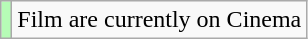<table class="wikitable">
<tr>
<td style="background:#b6fcb6;"></td>
<td>Film are currently on Cinema</td>
</tr>
</table>
